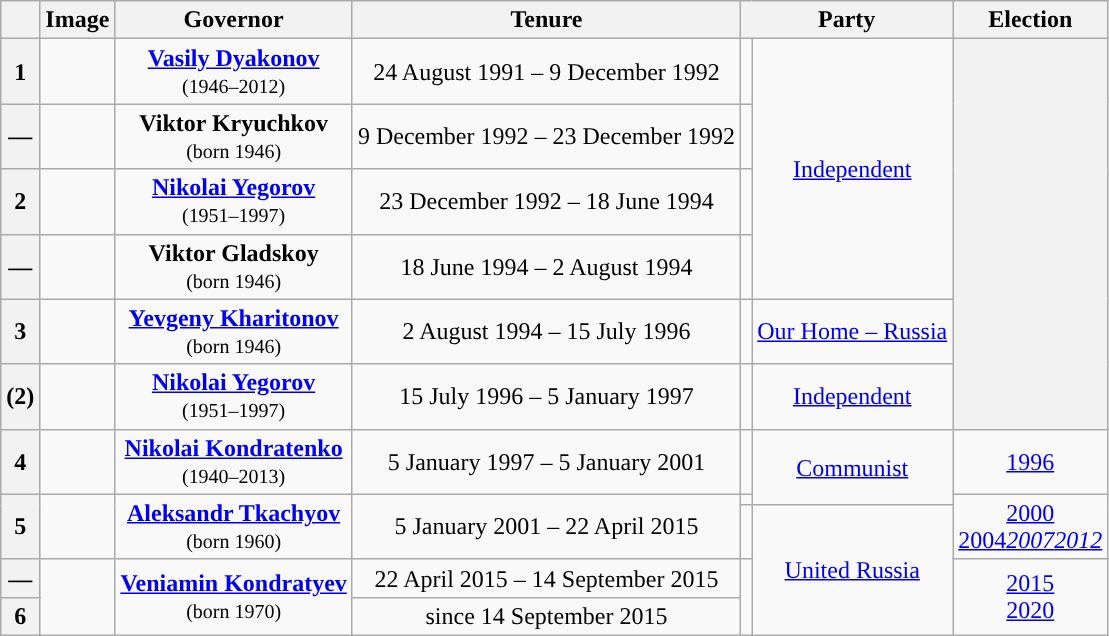<table class="wikitable" style="text-align:center">
<tr>
<th></th>
<th>Image</th>
<th>Governor</th>
<th>Tenure</th>
<th colspan=2>Party</th>
<th>Election</th>
</tr>
<tr>
<th>1</th>
<td></td>
<td><strong><a href='#'>Vasily Dyakonov</a></strong><br><small>(1946–2012)</small></td>
<td>24 August 1991 – 9 December 1992</td>
<td style="background:"></td>
<td rowspan=4><a href='#'>Independent</a></td>
<th rowspan=6></th>
</tr>
<tr>
<th>—</th>
<td></td>
<td><strong>Viktor Kryuchkov</strong><br><small>(born 1946)</small></td>
<td>9 December 1992 – 23 December 1992</td>
<td style="background:"></td>
</tr>
<tr>
<th>2</th>
<td></td>
<td><strong><a href='#'>Nikolai Yegorov</a></strong><br><small>(1951–1997)</small></td>
<td>23 December 1992 – 18 June 1994</td>
<td style="background:"></td>
</tr>
<tr>
<th>—</th>
<td></td>
<td><strong>Viktor Gladskoy</strong><br><small>(born 1946)</small></td>
<td>18 June 1994 – 2 August 1994</td>
<td style="background:"></td>
</tr>
<tr>
<th>3</th>
<td></td>
<td><strong><a href='#'>Yevgeny Kharitonov</a></strong><br><small>(born 1946)</small></td>
<td>2 August 1994 – 15 July 1996</td>
<td style="background:"></td>
<td><a href='#'>Our Home – Russia</a></td>
</tr>
<tr>
<th>(2)</th>
<td></td>
<td><strong><a href='#'>Nikolai Yegorov</a></strong><br><small>(1951–1997)</small></td>
<td>15 July 1996 – 5 January 1997</td>
<td style="background:"></td>
<td><a href='#'>Independent</a></td>
</tr>
<tr>
<th>4</th>
<td></td>
<td><strong><a href='#'>Nikolai Kondratenko</a></strong><br><small>(1940–2013)</small></td>
<td>5 January 1997 – 5 January 2001</td>
<td style="background:"></td>
<td rowspan=2><a href='#'>Communist</a></td>
<td><a href='#'>1996</a></td>
</tr>
<tr>
<th rowspan=2>5</th>
<td rowspan=2></td>
<td rowspan=2><strong><a href='#'>Aleksandr Tkachyov</a></strong><br><small>(born 1960)</small></td>
<td rowspan=2>5 January 2001 – 22 April 2015</td>
<td style="background:"></td>
<td rowspan=2><a href='#'>2000</a><br><a href='#'>2004</a><em><a href='#'>2007</a></em><em><a href='#'>2012</a></em></td>
</tr>
<tr>
<td style="background:"></td>
<td rowspan=3><a href='#'>United Russia</a></td>
</tr>
<tr>
<th>—</th>
<td rowspan=2></td>
<td rowspan=2><strong><a href='#'>Veniamin Kondratyev</a></strong><br><small>(born 1970)</small></td>
<td>22 April 2015 – 14 September 2015</td>
<td rowspan=2; style="background:"></td>
<td rowspan=2><a href='#'>2015</a><br><a href='#'>2020</a></td>
</tr>
<tr>
<th>6</th>
<td>since 14 September 2015</td>
</tr>
</table>
